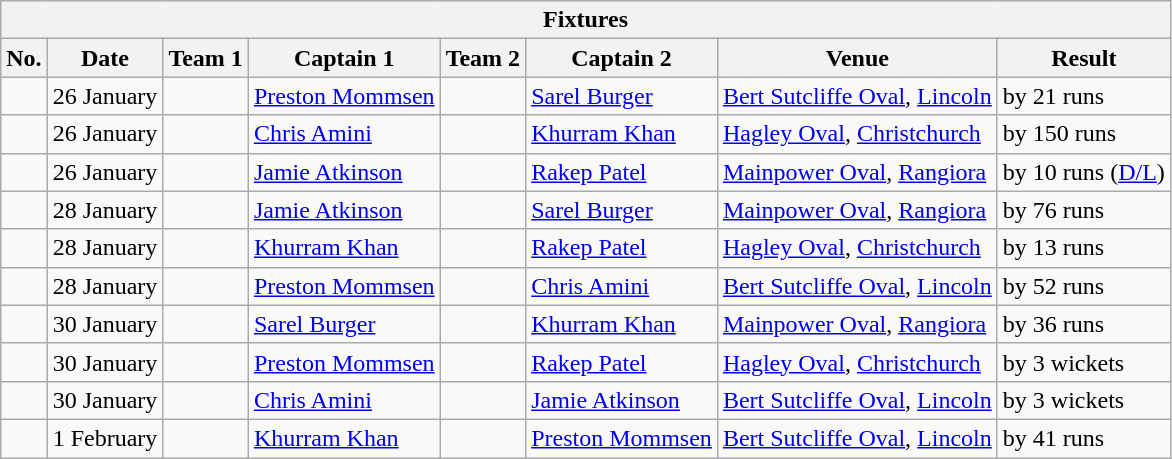<table class="wikitable">
<tr>
<th colspan="9">Fixtures</th>
</tr>
<tr>
<th>No.</th>
<th>Date</th>
<th>Team 1</th>
<th>Captain 1</th>
<th>Team 2</th>
<th>Captain 2</th>
<th>Venue</th>
<th>Result</th>
</tr>
<tr>
<td></td>
<td>26 January</td>
<td></td>
<td><a href='#'>Preston Mommsen</a></td>
<td></td>
<td><a href='#'>Sarel Burger</a></td>
<td><a href='#'>Bert Sutcliffe Oval</a>, <a href='#'>Lincoln</a></td>
<td> by 21 runs</td>
</tr>
<tr>
<td></td>
<td>26 January</td>
<td></td>
<td><a href='#'>Chris Amini</a></td>
<td></td>
<td><a href='#'>Khurram Khan</a></td>
<td><a href='#'>Hagley Oval</a>, <a href='#'>Christchurch</a></td>
<td> by 150 runs</td>
</tr>
<tr>
<td></td>
<td>26 January</td>
<td></td>
<td><a href='#'>Jamie Atkinson</a></td>
<td></td>
<td><a href='#'>Rakep Patel</a></td>
<td><a href='#'>Mainpower Oval</a>, <a href='#'>Rangiora</a></td>
<td> by 10 runs (<a href='#'>D/L</a>)</td>
</tr>
<tr>
<td></td>
<td>28 January</td>
<td></td>
<td><a href='#'>Jamie Atkinson</a></td>
<td></td>
<td><a href='#'>Sarel Burger</a></td>
<td><a href='#'>Mainpower Oval</a>, <a href='#'>Rangiora</a></td>
<td> by 76 runs</td>
</tr>
<tr>
<td></td>
<td>28 January</td>
<td></td>
<td><a href='#'>Khurram Khan</a></td>
<td></td>
<td><a href='#'>Rakep Patel</a></td>
<td><a href='#'>Hagley Oval</a>, <a href='#'>Christchurch</a></td>
<td> by 13 runs</td>
</tr>
<tr>
<td></td>
<td>28 January</td>
<td></td>
<td><a href='#'>Preston Mommsen</a></td>
<td></td>
<td><a href='#'>Chris Amini</a></td>
<td><a href='#'>Bert Sutcliffe Oval</a>, <a href='#'>Lincoln</a></td>
<td> by 52 runs</td>
</tr>
<tr>
<td></td>
<td>30 January</td>
<td></td>
<td><a href='#'>Sarel Burger</a></td>
<td></td>
<td><a href='#'>Khurram Khan</a></td>
<td><a href='#'>Mainpower Oval</a>, <a href='#'>Rangiora</a></td>
<td> by 36 runs</td>
</tr>
<tr>
<td></td>
<td>30 January</td>
<td></td>
<td><a href='#'>Preston Mommsen</a></td>
<td></td>
<td><a href='#'>Rakep Patel</a></td>
<td><a href='#'>Hagley Oval</a>, <a href='#'>Christchurch</a></td>
<td> by 3 wickets</td>
</tr>
<tr>
<td></td>
<td>30 January</td>
<td></td>
<td><a href='#'>Chris Amini</a></td>
<td></td>
<td><a href='#'>Jamie Atkinson</a></td>
<td><a href='#'>Bert Sutcliffe Oval</a>, <a href='#'>Lincoln</a></td>
<td> by 3 wickets</td>
</tr>
<tr>
<td></td>
<td>1 February</td>
<td></td>
<td><a href='#'>Khurram Khan</a></td>
<td></td>
<td><a href='#'>Preston Mommsen</a></td>
<td><a href='#'>Bert Sutcliffe Oval</a>, <a href='#'>Lincoln</a></td>
<td> by 41 runs</td>
</tr>
</table>
